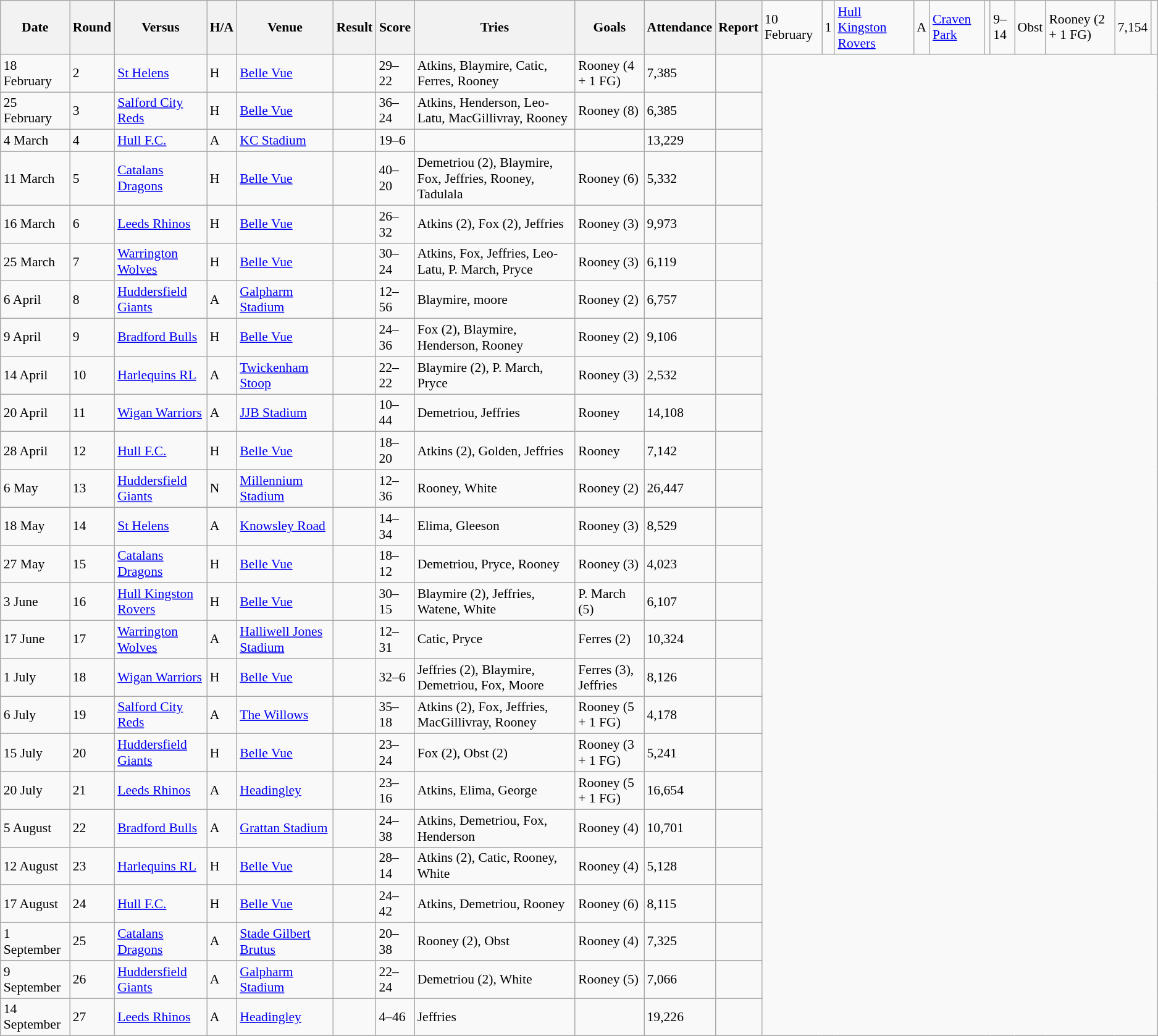<table class="wikitable defaultleft col2center col4center col7center col10right" style="font-size:90%;">
<tr>
<th>Date</th>
<th>Round</th>
<th>Versus</th>
<th>H/A</th>
<th>Venue</th>
<th>Result</th>
<th>Score</th>
<th>Tries</th>
<th>Goals</th>
<th>Attendance</th>
<th>Report</th>
<td>10 February</td>
<td>1</td>
<td> <a href='#'>Hull Kingston Rovers</a></td>
<td>A</td>
<td><a href='#'>Craven Park</a></td>
<td></td>
<td>9–14</td>
<td>Obst</td>
<td>Rooney (2 + 1 FG)</td>
<td>7,154</td>
<td></td>
</tr>
<tr>
<td>18 February</td>
<td>2</td>
<td> <a href='#'>St Helens</a></td>
<td>H</td>
<td><a href='#'>Belle Vue</a></td>
<td></td>
<td>29–22</td>
<td>Atkins, Blaymire, Catic, Ferres, Rooney</td>
<td>Rooney (4 + 1 FG)</td>
<td>7,385</td>
<td></td>
</tr>
<tr>
<td>25 February</td>
<td>3</td>
<td> <a href='#'>Salford City Reds</a></td>
<td>H</td>
<td><a href='#'>Belle Vue</a></td>
<td></td>
<td>36–24</td>
<td>Atkins, Henderson, Leo-Latu, MacGillivray, Rooney</td>
<td>Rooney (8)</td>
<td>6,385</td>
<td></td>
</tr>
<tr>
<td>4 March</td>
<td>4</td>
<td> <a href='#'>Hull F.C.</a></td>
<td>A</td>
<td><a href='#'>KC Stadium</a></td>
<td></td>
<td>19–6</td>
<td></td>
<td></td>
<td>13,229</td>
<td></td>
</tr>
<tr>
<td>11 March</td>
<td>5</td>
<td> <a href='#'>Catalans Dragons</a></td>
<td>H</td>
<td><a href='#'>Belle Vue</a></td>
<td></td>
<td>40–20</td>
<td>Demetriou (2), Blaymire, Fox, Jeffries, Rooney, Tadulala</td>
<td>Rooney (6)</td>
<td>5,332</td>
<td></td>
</tr>
<tr>
<td>16 March</td>
<td>6</td>
<td> <a href='#'>Leeds Rhinos</a></td>
<td>H</td>
<td><a href='#'>Belle Vue</a></td>
<td></td>
<td>26–32</td>
<td>Atkins (2), Fox (2), Jeffries</td>
<td>Rooney (3)</td>
<td>9,973</td>
<td></td>
</tr>
<tr>
<td>25 March</td>
<td>7</td>
<td> <a href='#'>Warrington Wolves</a></td>
<td>H</td>
<td><a href='#'>Belle Vue</a></td>
<td></td>
<td>30–24</td>
<td>Atkins, Fox, Jeffries, Leo-Latu, P. March, Pryce</td>
<td>Rooney (3)</td>
<td>6,119</td>
<td></td>
</tr>
<tr>
<td>6 April</td>
<td>8</td>
<td> <a href='#'>Huddersfield Giants</a></td>
<td>A</td>
<td><a href='#'>Galpharm Stadium</a></td>
<td></td>
<td>12–56</td>
<td>Blaymire, moore</td>
<td>Rooney (2)</td>
<td>6,757</td>
<td></td>
</tr>
<tr>
<td>9 April</td>
<td>9</td>
<td> <a href='#'>Bradford Bulls</a></td>
<td>H</td>
<td><a href='#'>Belle Vue</a></td>
<td></td>
<td>24–36</td>
<td>Fox (2), Blaymire, Henderson, Rooney</td>
<td>Rooney (2)</td>
<td>9,106</td>
<td></td>
</tr>
<tr>
<td>14 April</td>
<td>10</td>
<td> <a href='#'>Harlequins RL</a></td>
<td>A</td>
<td><a href='#'>Twickenham Stoop</a></td>
<td></td>
<td>22–22</td>
<td>Blaymire (2), P. March, Pryce</td>
<td>Rooney (3)</td>
<td>2,532</td>
<td></td>
</tr>
<tr>
<td>20 April</td>
<td>11</td>
<td> <a href='#'>Wigan Warriors</a></td>
<td>A</td>
<td><a href='#'>JJB Stadium</a></td>
<td></td>
<td>10–44</td>
<td>Demetriou, Jeffries</td>
<td>Rooney</td>
<td>14,108</td>
<td></td>
</tr>
<tr>
<td>28 April</td>
<td>12</td>
<td> <a href='#'>Hull F.C.</a></td>
<td>H</td>
<td><a href='#'>Belle Vue</a></td>
<td></td>
<td>18–20</td>
<td>Atkins (2), Golden, Jeffries</td>
<td>Rooney</td>
<td>7,142</td>
<td></td>
</tr>
<tr>
<td>6 May</td>
<td>13</td>
<td> <a href='#'>Huddersfield Giants</a></td>
<td>N</td>
<td><a href='#'>Millennium Stadium</a></td>
<td></td>
<td>12–36</td>
<td>Rooney, White</td>
<td>Rooney (2)</td>
<td>26,447</td>
<td></td>
</tr>
<tr>
<td>18 May</td>
<td>14</td>
<td> <a href='#'>St Helens</a></td>
<td>A</td>
<td><a href='#'>Knowsley Road</a></td>
<td></td>
<td>14–34</td>
<td>Elima, Gleeson</td>
<td>Rooney (3)</td>
<td>8,529</td>
<td></td>
</tr>
<tr>
<td>27 May</td>
<td>15</td>
<td> <a href='#'>Catalans Dragons</a></td>
<td>H</td>
<td><a href='#'>Belle Vue</a></td>
<td></td>
<td>18–12</td>
<td>Demetriou, Pryce, Rooney</td>
<td>Rooney (3)</td>
<td>4,023</td>
<td></td>
</tr>
<tr>
<td>3 June</td>
<td>16</td>
<td> <a href='#'>Hull Kingston Rovers</a></td>
<td>H</td>
<td><a href='#'>Belle Vue</a></td>
<td></td>
<td>30–15</td>
<td>Blaymire (2), Jeffries, Watene, White</td>
<td>P. March (5)</td>
<td>6,107</td>
<td></td>
</tr>
<tr>
<td>17 June</td>
<td>17</td>
<td> <a href='#'>Warrington Wolves</a></td>
<td>A</td>
<td><a href='#'>Halliwell Jones Stadium</a></td>
<td></td>
<td>12–31</td>
<td>Catic, Pryce</td>
<td>Ferres (2)</td>
<td>10,324</td>
<td></td>
</tr>
<tr>
<td>1 July</td>
<td>18</td>
<td> <a href='#'>Wigan Warriors</a></td>
<td>H</td>
<td><a href='#'>Belle Vue</a></td>
<td></td>
<td>32–6</td>
<td>Jeffries (2), Blaymire, Demetriou, Fox, Moore</td>
<td>Ferres (3), Jeffries</td>
<td>8,126</td>
<td></td>
</tr>
<tr>
<td>6 July</td>
<td>19</td>
<td> <a href='#'>Salford City Reds</a></td>
<td>A</td>
<td><a href='#'>The Willows</a></td>
<td></td>
<td>35–18</td>
<td>Atkins (2), Fox, Jeffries, MacGillivray, Rooney</td>
<td>Rooney (5 + 1 FG)</td>
<td>4,178</td>
<td></td>
</tr>
<tr>
<td>15 July</td>
<td>20</td>
<td> <a href='#'>Huddersfield Giants</a></td>
<td>H</td>
<td><a href='#'>Belle Vue</a></td>
<td></td>
<td>23–24</td>
<td>Fox (2), Obst (2)</td>
<td>Rooney (3 + 1 FG)</td>
<td>5,241</td>
<td></td>
</tr>
<tr>
<td>20 July</td>
<td>21</td>
<td> <a href='#'>Leeds Rhinos</a></td>
<td>A</td>
<td><a href='#'>Headingley</a></td>
<td></td>
<td>23–16</td>
<td>Atkins, Elima, George</td>
<td>Rooney (5 + 1 FG)</td>
<td>16,654</td>
<td></td>
</tr>
<tr>
<td>5 August</td>
<td>22</td>
<td> <a href='#'>Bradford Bulls</a></td>
<td>A</td>
<td><a href='#'>Grattan Stadium</a></td>
<td></td>
<td>24–38</td>
<td>Atkins, Demetriou, Fox, Henderson</td>
<td>Rooney (4)</td>
<td>10,701</td>
<td></td>
</tr>
<tr>
<td>12 August</td>
<td>23</td>
<td> <a href='#'>Harlequins RL</a></td>
<td>H</td>
<td><a href='#'>Belle Vue</a></td>
<td></td>
<td>28–14</td>
<td>Atkins (2), Catic, Rooney, White</td>
<td>Rooney (4)</td>
<td>5,128</td>
<td></td>
</tr>
<tr>
<td>17 August</td>
<td>24</td>
<td> <a href='#'>Hull F.C.</a></td>
<td>H</td>
<td><a href='#'>Belle Vue</a></td>
<td></td>
<td>24–42</td>
<td>Atkins, Demetriou, Rooney</td>
<td>Rooney (6)</td>
<td>8,115</td>
<td></td>
</tr>
<tr>
<td>1 September</td>
<td>25</td>
<td> <a href='#'>Catalans Dragons</a></td>
<td>A</td>
<td><a href='#'>Stade Gilbert Brutus</a></td>
<td></td>
<td>20–38</td>
<td>Rooney (2), Obst</td>
<td>Rooney (4)</td>
<td>7,325</td>
<td></td>
</tr>
<tr>
<td>9 September</td>
<td>26</td>
<td> <a href='#'>Huddersfield Giants</a></td>
<td>A</td>
<td><a href='#'>Galpharm Stadium</a></td>
<td></td>
<td>22–24</td>
<td>Demetriou (2), White</td>
<td>Rooney (5)</td>
<td>7,066</td>
<td></td>
</tr>
<tr>
<td>14 September</td>
<td>27</td>
<td> <a href='#'>Leeds Rhinos</a></td>
<td>A</td>
<td><a href='#'>Headingley</a></td>
<td></td>
<td>4–46</td>
<td>Jeffries</td>
<td></td>
<td>19,226</td>
<td></td>
</tr>
</table>
